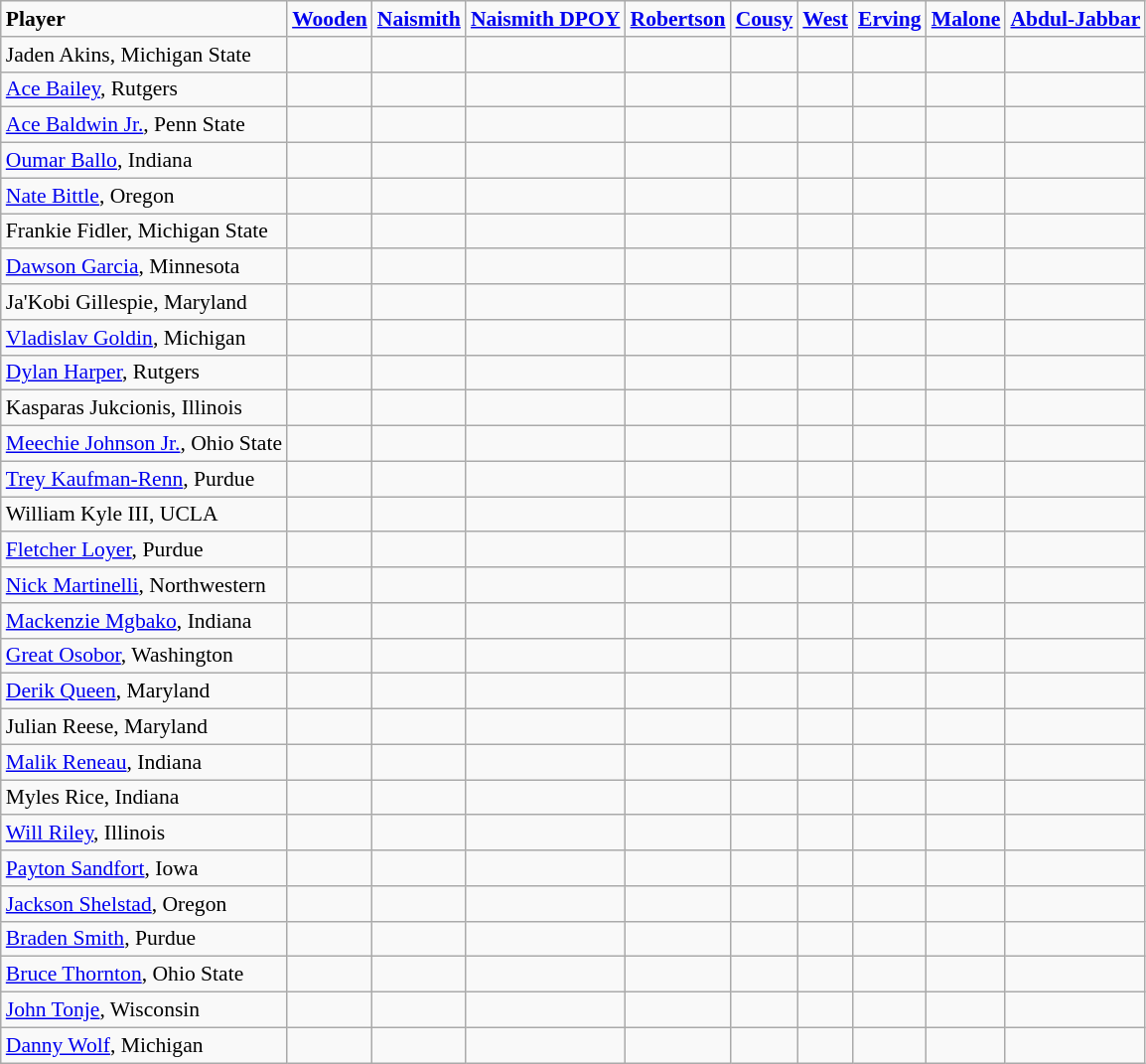<table class="wikitable" style="white-space:nowrap; font-size:90%;">
<tr>
<td><strong>Player</strong></td>
<td><strong><a href='#'>Wooden</a></strong></td>
<td><strong><a href='#'>Naismith</a></strong></td>
<td><strong><a href='#'>Naismith DPOY</a></strong></td>
<td><strong><a href='#'>Robertson</a></strong></td>
<td><strong><a href='#'>Cousy</a></strong></td>
<td><a href='#'><strong>West</strong></a></td>
<td><strong><a href='#'>Erving</a></strong> </td>
<td><strong><a href='#'>Malone</a></strong></td>
<td><strong><a href='#'>Abdul-Jabbar</a></strong> </td>
</tr>
<tr>
<td>Jaden Akins, Michigan State</td>
<td></td>
<td></td>
<td></td>
<td></td>
<td></td>
<td></td>
<td></td>
<td></td>
<td></td>
</tr>
<tr>
<td><a href='#'>Ace Bailey</a>, Rutgers</td>
<td></td>
<td></td>
<td></td>
<td></td>
<td></td>
<td></td>
<td></td>
<td></td>
<td></td>
</tr>
<tr>
<td><a href='#'>Ace Baldwin Jr.</a>, Penn State</td>
<td></td>
<td></td>
<td></td>
<td></td>
<td></td>
<td></td>
<td></td>
<td></td>
<td></td>
</tr>
<tr>
<td><a href='#'>Oumar Ballo</a>, Indiana</td>
<td></td>
<td></td>
<td></td>
<td></td>
<td></td>
<td></td>
<td></td>
<td></td>
<td></td>
</tr>
<tr>
<td><a href='#'>Nate Bittle</a>, Oregon</td>
<td></td>
<td></td>
<td></td>
<td></td>
<td></td>
<td></td>
<td></td>
<td></td>
<td></td>
</tr>
<tr>
<td>Frankie Fidler, Michigan State</td>
<td></td>
<td></td>
<td></td>
<td></td>
<td></td>
<td></td>
<td></td>
<td></td>
<td></td>
</tr>
<tr>
<td><a href='#'>Dawson Garcia</a>, Minnesota</td>
<td></td>
<td></td>
<td></td>
<td></td>
<td></td>
<td></td>
<td></td>
<td></td>
<td></td>
</tr>
<tr>
<td>Ja'Kobi Gillespie, Maryland</td>
<td></td>
<td></td>
<td></td>
<td></td>
<td></td>
<td></td>
<td></td>
<td></td>
<td></td>
</tr>
<tr>
<td><a href='#'>Vladislav Goldin</a>, Michigan</td>
<td></td>
<td></td>
<td></td>
<td></td>
<td></td>
<td></td>
<td></td>
<td></td>
<td></td>
</tr>
<tr>
<td><a href='#'>Dylan Harper</a>, Rutgers</td>
<td></td>
<td></td>
<td></td>
<td></td>
<td></td>
<td></td>
<td></td>
<td></td>
<td></td>
</tr>
<tr>
<td>Kasparas Jukcionis, Illinois</td>
<td></td>
<td></td>
<td></td>
<td></td>
<td></td>
<td></td>
<td></td>
<td></td>
<td></td>
</tr>
<tr>
<td><a href='#'>Meechie Johnson Jr.</a>, Ohio State</td>
<td></td>
<td></td>
<td></td>
<td></td>
<td></td>
<td></td>
<td></td>
<td></td>
<td></td>
</tr>
<tr>
<td><a href='#'>Trey Kaufman-Renn</a>, Purdue</td>
<td></td>
<td></td>
<td></td>
<td></td>
<td></td>
<td></td>
<td></td>
<td></td>
<td></td>
</tr>
<tr>
<td>William Kyle III, UCLA</td>
<td></td>
<td></td>
<td></td>
<td></td>
<td></td>
<td></td>
<td></td>
<td></td>
<td></td>
</tr>
<tr>
<td><a href='#'>Fletcher Loyer</a>, Purdue</td>
<td></td>
<td></td>
<td></td>
<td></td>
<td></td>
<td></td>
<td></td>
<td></td>
<td></td>
</tr>
<tr>
<td><a href='#'>Nick Martinelli</a>, Northwestern</td>
<td></td>
<td></td>
<td></td>
<td></td>
<td></td>
<td></td>
<td></td>
<td></td>
<td></td>
</tr>
<tr>
<td><a href='#'>Mackenzie Mgbako</a>, Indiana</td>
<td></td>
<td></td>
<td></td>
<td></td>
<td></td>
<td></td>
<td></td>
<td></td>
<td></td>
</tr>
<tr>
<td><a href='#'>Great Osobor</a>, Washington</td>
<td></td>
<td></td>
<td></td>
<td></td>
<td></td>
<td></td>
<td></td>
<td></td>
<td></td>
</tr>
<tr>
<td><a href='#'>Derik Queen</a>, Maryland</td>
<td></td>
<td></td>
<td></td>
<td></td>
<td></td>
<td></td>
<td></td>
<td></td>
<td></td>
</tr>
<tr>
<td>Julian Reese, Maryland</td>
<td></td>
<td></td>
<td></td>
<td></td>
<td></td>
<td></td>
<td></td>
<td></td>
<td></td>
</tr>
<tr>
<td><a href='#'>Malik Reneau</a>, Indiana</td>
<td></td>
<td></td>
<td></td>
<td></td>
<td></td>
<td></td>
<td></td>
<td></td>
<td></td>
</tr>
<tr>
<td>Myles Rice, Indiana</td>
<td></td>
<td></td>
<td></td>
<td></td>
<td></td>
<td></td>
<td></td>
<td></td>
<td></td>
</tr>
<tr>
<td><a href='#'>Will Riley</a>, Illinois</td>
<td></td>
<td></td>
<td></td>
<td></td>
<td></td>
<td></td>
<td></td>
<td></td>
<td></td>
</tr>
<tr>
<td><a href='#'>Payton Sandfort</a>, Iowa</td>
<td></td>
<td></td>
<td></td>
<td></td>
<td></td>
<td></td>
<td></td>
<td></td>
<td></td>
</tr>
<tr>
<td><a href='#'>Jackson Shelstad</a>, Oregon</td>
<td></td>
<td></td>
<td></td>
<td></td>
<td></td>
<td></td>
<td></td>
<td></td>
<td></td>
</tr>
<tr>
<td><a href='#'>Braden Smith</a>, Purdue</td>
<td></td>
<td></td>
<td></td>
<td></td>
<td></td>
<td></td>
<td></td>
<td></td>
<td></td>
</tr>
<tr>
<td><a href='#'>Bruce Thornton</a>, Ohio State</td>
<td></td>
<td></td>
<td></td>
<td></td>
<td></td>
<td></td>
<td></td>
<td></td>
<td></td>
</tr>
<tr>
<td><a href='#'>John Tonje</a>, Wisconsin</td>
<td></td>
<td></td>
<td></td>
<td></td>
<td></td>
<td></td>
<td></td>
<td></td>
<td></td>
</tr>
<tr>
<td><a href='#'>Danny Wolf</a>, Michigan</td>
<td></td>
<td></td>
<td></td>
<td></td>
<td></td>
<td></td>
<td></td>
<td></td>
<td></td>
</tr>
</table>
